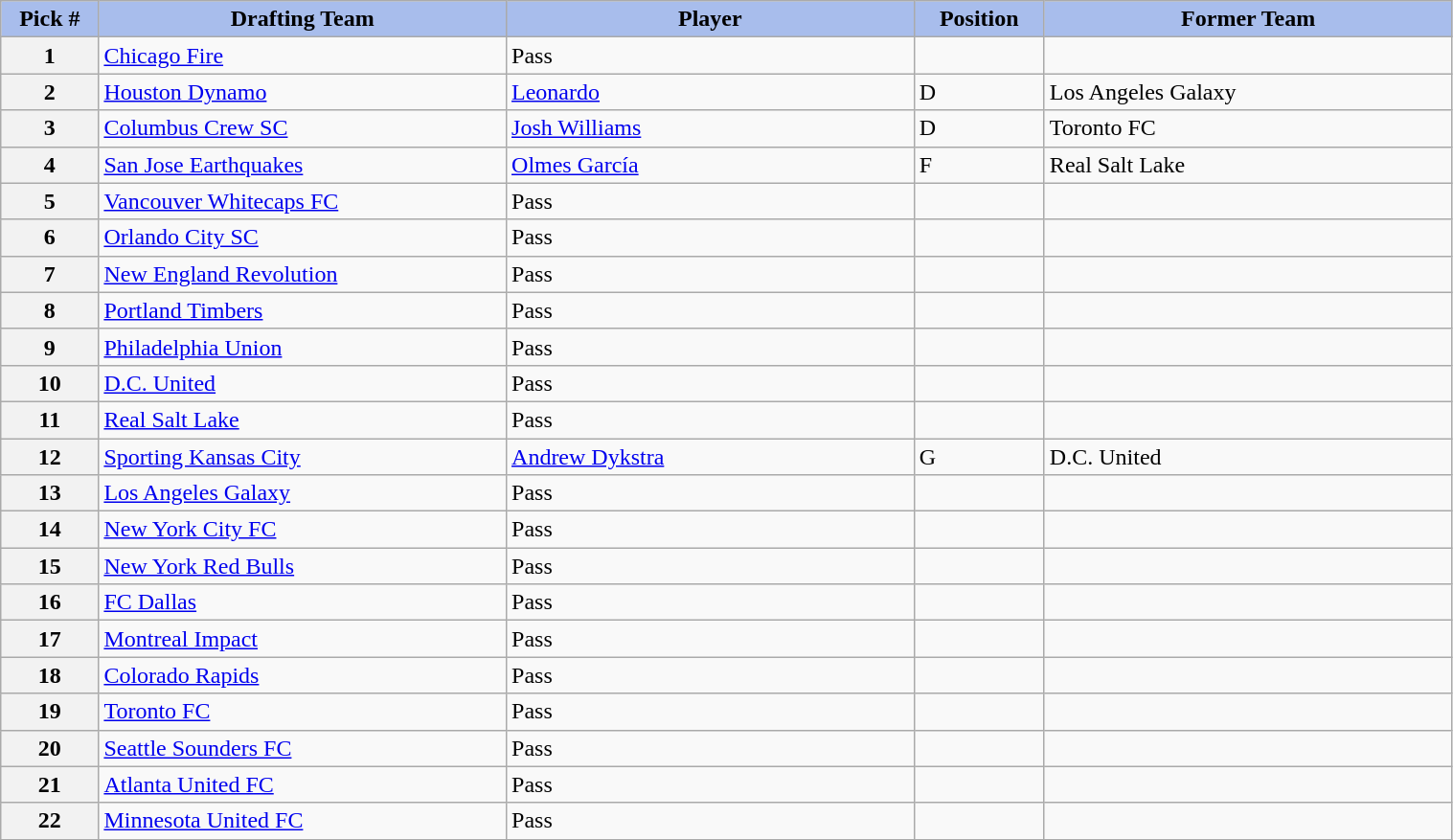<table class="wikitable sortable" style="width: 80%">
<tr>
<th style="background:#A8BDEC;" width=6%>Pick #</th>
<th width=25% style="background:#A8BDEC;">Drafting Team</th>
<th width=25% style="background:#A8BDEC;">Player</th>
<th width=8% style="background:#A8BDEC;">Position</th>
<th width=25% style="background:#A8BDEC;">Former Team</th>
</tr>
<tr>
<th>1</th>
<td><a href='#'>Chicago Fire</a></td>
<td>Pass</td>
<td></td>
<td></td>
</tr>
<tr>
<th>2</th>
<td><a href='#'>Houston Dynamo</a></td>
<td><a href='#'>Leonardo</a></td>
<td>D</td>
<td>Los Angeles Galaxy</td>
</tr>
<tr>
<th>3</th>
<td><a href='#'>Columbus Crew SC</a></td>
<td><a href='#'>Josh Williams</a></td>
<td>D</td>
<td>Toronto FC</td>
</tr>
<tr>
<th>4</th>
<td><a href='#'>San Jose Earthquakes</a></td>
<td><a href='#'>Olmes García</a></td>
<td>F</td>
<td>Real Salt Lake</td>
</tr>
<tr>
<th>5</th>
<td><a href='#'>Vancouver Whitecaps FC</a></td>
<td>Pass</td>
<td></td>
<td></td>
</tr>
<tr>
<th>6</th>
<td><a href='#'>Orlando City SC</a></td>
<td>Pass</td>
<td></td>
<td></td>
</tr>
<tr>
<th>7</th>
<td><a href='#'>New England Revolution</a></td>
<td>Pass</td>
<td></td>
<td></td>
</tr>
<tr>
<th>8</th>
<td><a href='#'>Portland Timbers</a></td>
<td>Pass</td>
<td></td>
<td></td>
</tr>
<tr>
<th>9</th>
<td><a href='#'>Philadelphia Union</a></td>
<td>Pass</td>
<td></td>
<td></td>
</tr>
<tr>
<th>10</th>
<td><a href='#'>D.C. United</a></td>
<td>Pass</td>
<td></td>
<td></td>
</tr>
<tr>
<th>11</th>
<td><a href='#'>Real Salt Lake</a></td>
<td>Pass</td>
<td></td>
<td></td>
</tr>
<tr>
<th>12</th>
<td><a href='#'>Sporting Kansas City</a></td>
<td><a href='#'>Andrew Dykstra</a></td>
<td>G</td>
<td>D.C. United</td>
</tr>
<tr>
<th>13</th>
<td><a href='#'>Los Angeles Galaxy</a></td>
<td>Pass</td>
<td></td>
<td></td>
</tr>
<tr>
<th>14</th>
<td><a href='#'>New York City FC</a></td>
<td>Pass</td>
<td></td>
<td></td>
</tr>
<tr>
<th>15</th>
<td><a href='#'>New York Red Bulls</a></td>
<td>Pass</td>
<td></td>
<td></td>
</tr>
<tr>
<th>16</th>
<td><a href='#'>FC Dallas</a></td>
<td>Pass</td>
<td></td>
<td></td>
</tr>
<tr>
<th>17</th>
<td><a href='#'>Montreal Impact</a></td>
<td>Pass</td>
<td></td>
<td></td>
</tr>
<tr>
<th>18</th>
<td><a href='#'>Colorado Rapids</a></td>
<td>Pass</td>
<td></td>
<td></td>
</tr>
<tr>
<th>19</th>
<td><a href='#'>Toronto FC</a></td>
<td>Pass</td>
<td></td>
<td></td>
</tr>
<tr>
<th>20</th>
<td><a href='#'>Seattle Sounders FC</a></td>
<td>Pass</td>
<td></td>
<td></td>
</tr>
<tr>
<th>21</th>
<td><a href='#'>Atlanta United FC</a></td>
<td>Pass</td>
<td></td>
<td></td>
</tr>
<tr>
<th>22</th>
<td><a href='#'>Minnesota United FC</a></td>
<td>Pass</td>
<td></td>
<td></td>
</tr>
<tr>
</tr>
</table>
